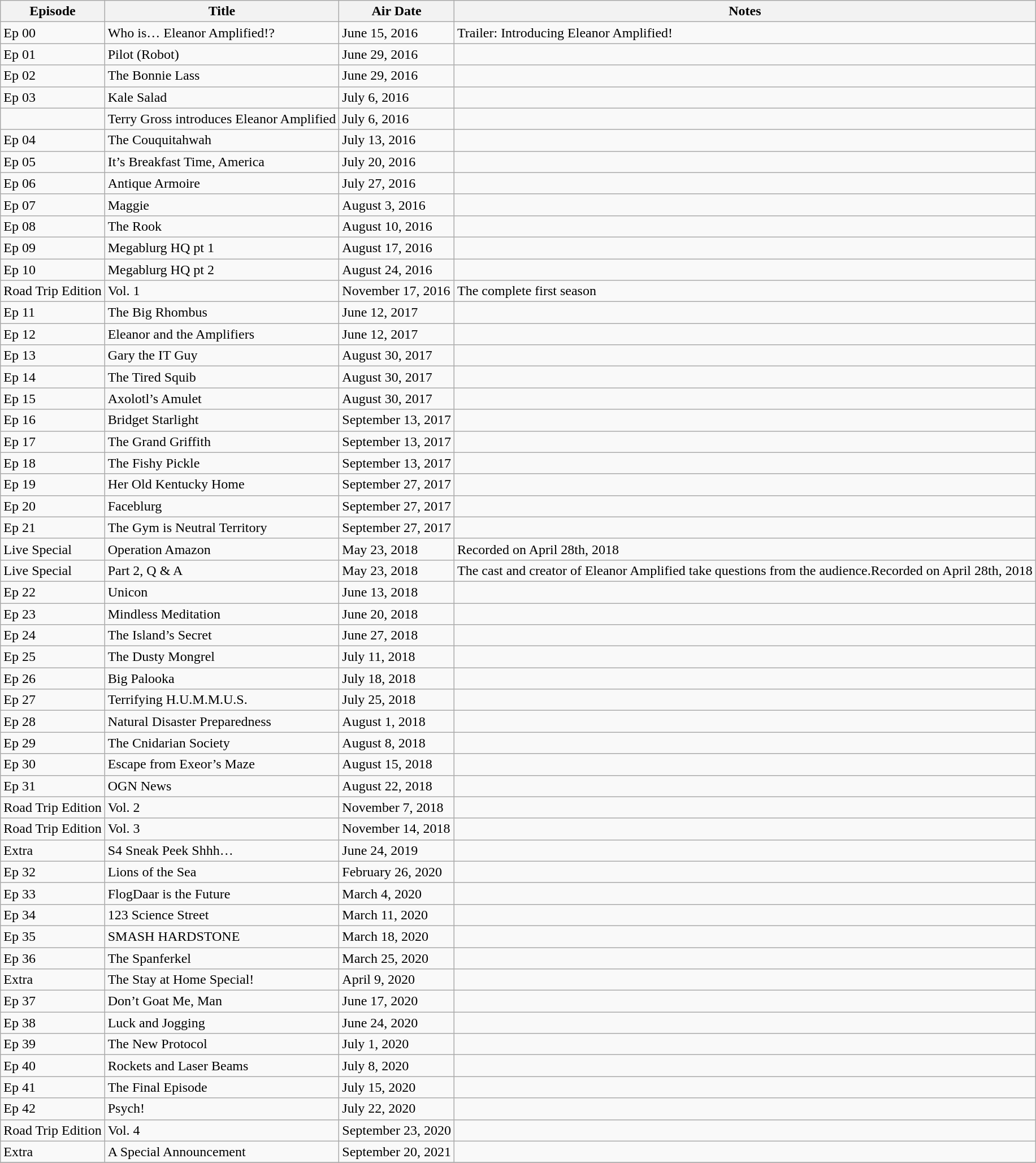<table class="wikitable sortable">
<tr>
<th>Episode</th>
<th>Title</th>
<th>Air Date</th>
<th>Notes</th>
</tr>
<tr>
<td>Ep 00</td>
<td>Who is… Eleanor Amplified!?</td>
<td>June 15, 2016</td>
<td>Trailer: Introducing Eleanor Amplified!</td>
</tr>
<tr>
<td>Ep 01</td>
<td>Pilot (Robot)</td>
<td>June 29, 2016</td>
<td></td>
</tr>
<tr>
<td>Ep 02</td>
<td>The Bonnie Lass</td>
<td>June 29, 2016</td>
<td></td>
</tr>
<tr>
<td>Ep 03</td>
<td>Kale Salad</td>
<td>July 6, 2016</td>
<td></td>
</tr>
<tr>
<td></td>
<td>Terry Gross introduces Eleanor Amplified</td>
<td>July 6, 2016</td>
<td></td>
</tr>
<tr>
<td>Ep 04</td>
<td>The Couquitahwah</td>
<td>July 13, 2016</td>
<td></td>
</tr>
<tr>
<td>Ep 05</td>
<td>It’s Breakfast Time, America</td>
<td>July 20, 2016</td>
<td></td>
</tr>
<tr>
<td>Ep 06</td>
<td>Antique Armoire</td>
<td>July 27, 2016</td>
<td></td>
</tr>
<tr>
<td>Ep 07</td>
<td>Maggie</td>
<td>August 3, 2016</td>
<td></td>
</tr>
<tr>
<td>Ep 08</td>
<td>The Rook</td>
<td>August 10, 2016</td>
<td></td>
</tr>
<tr>
<td>Ep 09</td>
<td>Megablurg HQ pt 1</td>
<td>August 17, 2016</td>
</tr>
<tr>
<td>Ep 10</td>
<td>Megablurg HQ pt 2</td>
<td>August 24, 2016</td>
<td></td>
</tr>
<tr>
<td>Road Trip Edition</td>
<td>Vol. 1</td>
<td>November 17, 2016</td>
<td>The complete first season</td>
</tr>
<tr>
<td>Ep 11</td>
<td>The Big Rhombus</td>
<td>June 12, 2017</td>
<td></td>
</tr>
<tr>
<td>Ep 12</td>
<td>Eleanor and the Amplifiers</td>
<td>June 12, 2017</td>
<td></td>
</tr>
<tr>
<td>Ep 13</td>
<td>Gary the IT Guy</td>
<td>August 30, 2017</td>
<td></td>
</tr>
<tr>
<td>Ep 14</td>
<td>The Tired Squib</td>
<td>August 30, 2017</td>
<td></td>
</tr>
<tr>
<td>Ep 15</td>
<td>Axolotl’s Amulet</td>
<td>August 30, 2017</td>
<td></td>
</tr>
<tr>
<td>Ep 16</td>
<td>Bridget Starlight</td>
<td>September 13, 2017</td>
<td></td>
</tr>
<tr>
<td>Ep 17</td>
<td>The Grand Griffith</td>
<td>September 13, 2017</td>
<td></td>
</tr>
<tr>
<td>Ep 18</td>
<td>The Fishy Pickle</td>
<td>September 13, 2017</td>
<td></td>
</tr>
<tr>
<td>Ep 19</td>
<td>Her Old Kentucky Home</td>
<td>September 27, 2017</td>
<td></td>
</tr>
<tr>
<td>Ep 20</td>
<td>Faceblurg</td>
<td>September 27, 2017</td>
<td></td>
</tr>
<tr>
<td>Ep 21</td>
<td>The Gym is Neutral Territory</td>
<td>September 27, 2017</td>
<td></td>
</tr>
<tr>
<td>Live Special</td>
<td>Operation Amazon</td>
<td>May 23, 2018</td>
<td>Recorded on April 28th, 2018</td>
</tr>
<tr>
<td>Live Special</td>
<td>Part 2, Q & A</td>
<td>May 23, 2018</td>
<td>The cast and creator of Eleanor Amplified take questions from the audience.Recorded on April 28th, 2018</td>
</tr>
<tr>
<td>Ep 22</td>
<td>Unicon</td>
<td>June 13, 2018</td>
<td></td>
</tr>
<tr>
<td>Ep 23</td>
<td>Mindless Meditation</td>
<td>June 20, 2018</td>
<td></td>
</tr>
<tr>
<td>Ep 24</td>
<td>The Island’s Secret</td>
<td>June 27, 2018</td>
<td></td>
</tr>
<tr>
<td>Ep 25</td>
<td>The Dusty Mongrel</td>
<td>July 11, 2018</td>
<td></td>
</tr>
<tr>
<td>Ep 26</td>
<td>Big Palooka</td>
<td>July 18, 2018</td>
<td></td>
</tr>
<tr>
<td>Ep 27</td>
<td>Terrifying H.U.M.M.U.S.</td>
<td>July 25, 2018</td>
<td></td>
</tr>
<tr>
<td>Ep 28</td>
<td>Natural Disaster Preparedness</td>
<td>August 1, 2018</td>
<td></td>
</tr>
<tr>
<td>Ep 29</td>
<td>The Cnidarian Society</td>
<td>August 8, 2018</td>
<td></td>
</tr>
<tr>
<td>Ep 30</td>
<td>Escape from Exeor’s Maze</td>
<td>August 15, 2018</td>
<td></td>
</tr>
<tr>
<td>Ep 31</td>
<td>OGN News</td>
<td>August 22, 2018</td>
<td></td>
</tr>
<tr>
<td>Road Trip Edition</td>
<td>Vol. 2</td>
<td>November 7, 2018</td>
<td></td>
</tr>
<tr>
<td>Road Trip Edition</td>
<td>Vol. 3</td>
<td>November 14, 2018</td>
<td></td>
</tr>
<tr>
<td>Extra</td>
<td>S4 Sneak Peek Shhh…</td>
<td>June 24, 2019</td>
<td></td>
</tr>
<tr>
<td>Ep 32</td>
<td>Lions of the Sea</td>
<td>February 26, 2020</td>
<td></td>
</tr>
<tr>
<td>Ep 33</td>
<td>FlogDaar is the Future</td>
<td>March 4, 2020</td>
<td></td>
</tr>
<tr>
<td>Ep 34</td>
<td>123 Science Street</td>
<td>March 11, 2020</td>
<td></td>
</tr>
<tr>
<td>Ep 35</td>
<td>SMASH HARDSTONE</td>
<td>March 18, 2020</td>
<td></td>
</tr>
<tr>
<td>Ep 36</td>
<td>The Spanferkel</td>
<td>March 25, 2020</td>
<td></td>
</tr>
<tr>
<td>Extra</td>
<td>The Stay at Home Special!</td>
<td>April 9, 2020</td>
<td></td>
</tr>
<tr>
<td>Ep 37</td>
<td>Don’t Goat Me, Man</td>
<td>June 17, 2020</td>
<td></td>
</tr>
<tr>
<td>Ep 38</td>
<td>Luck and Jogging</td>
<td>June 24, 2020</td>
<td></td>
</tr>
<tr>
<td>Ep 39</td>
<td>The New Protocol</td>
<td>July 1, 2020</td>
<td></td>
</tr>
<tr>
<td>Ep 40</td>
<td>Rockets and Laser Beams</td>
<td>July 8, 2020</td>
<td></td>
</tr>
<tr>
<td>Ep 41</td>
<td>The Final Episode</td>
<td>July 15, 2020</td>
<td></td>
</tr>
<tr>
<td>Ep 42</td>
<td>Psych!</td>
<td>July 22, 2020</td>
<td></td>
</tr>
<tr>
<td>Road Trip Edition</td>
<td>Vol. 4</td>
<td>September 23, 2020</td>
<td></td>
</tr>
<tr>
<td>Extra</td>
<td>A Special Announcement</td>
<td>September 20, 2021</td>
<td></td>
</tr>
<tr>
</tr>
</table>
